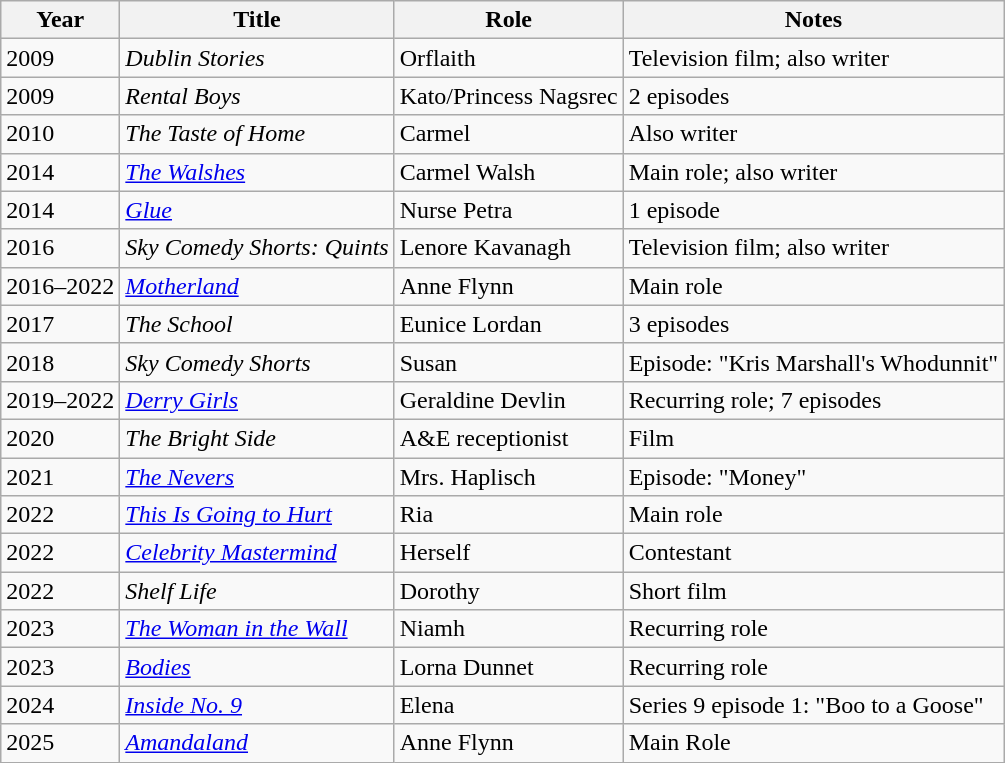<table class="wikitable">
<tr>
<th>Year</th>
<th>Title</th>
<th>Role</th>
<th>Notes</th>
</tr>
<tr>
<td>2009</td>
<td><em>Dublin Stories</em></td>
<td>Orflaith</td>
<td>Television film; also writer</td>
</tr>
<tr>
<td>2009</td>
<td><em>Rental Boys</em></td>
<td>Kato/Princess Nagsrec</td>
<td>2 episodes</td>
</tr>
<tr>
<td>2010</td>
<td><em>The Taste of Home</em></td>
<td>Carmel</td>
<td>Also writer</td>
</tr>
<tr>
<td>2014</td>
<td><em><a href='#'>The Walshes</a></em></td>
<td>Carmel Walsh</td>
<td>Main role; also writer</td>
</tr>
<tr>
<td>2014</td>
<td><em><a href='#'>Glue</a></em></td>
<td>Nurse Petra</td>
<td>1 episode</td>
</tr>
<tr>
<td>2016</td>
<td><em>Sky Comedy Shorts: Quints</em></td>
<td>Lenore Kavanagh</td>
<td>Television film; also writer</td>
</tr>
<tr>
<td>2016–2022</td>
<td><em><a href='#'>Motherland</a></em></td>
<td>Anne Flynn</td>
<td>Main role</td>
</tr>
<tr>
<td>2017</td>
<td><em>The School</em></td>
<td>Eunice Lordan</td>
<td>3 episodes</td>
</tr>
<tr>
<td>2018</td>
<td><em>Sky Comedy Shorts</em></td>
<td>Susan</td>
<td>Episode: "Kris Marshall's Whodunnit"</td>
</tr>
<tr>
<td>2019–2022</td>
<td><em><a href='#'>Derry Girls</a></em></td>
<td>Geraldine Devlin</td>
<td>Recurring role; 7 episodes</td>
</tr>
<tr>
<td>2020</td>
<td><em>The Bright Side</em></td>
<td>A&E receptionist</td>
<td>Film</td>
</tr>
<tr>
<td>2021</td>
<td><em><a href='#'>The Nevers</a></em></td>
<td>Mrs. Haplisch</td>
<td>Episode: "Money"</td>
</tr>
<tr>
<td>2022</td>
<td><em><a href='#'>This Is Going to Hurt</a></em></td>
<td>Ria</td>
<td>Main role</td>
</tr>
<tr>
<td>2022</td>
<td><em><a href='#'>Celebrity Mastermind</a></em></td>
<td>Herself</td>
<td>Contestant</td>
</tr>
<tr>
<td>2022</td>
<td><em>Shelf Life</em></td>
<td>Dorothy</td>
<td>Short film</td>
</tr>
<tr>
<td>2023</td>
<td><em><a href='#'>The Woman in the Wall</a></em></td>
<td>Niamh</td>
<td>Recurring role</td>
</tr>
<tr>
<td>2023</td>
<td><em><a href='#'>Bodies</a></em></td>
<td>Lorna Dunnet</td>
<td>Recurring role</td>
</tr>
<tr>
<td>2024</td>
<td><em><a href='#'>Inside No. 9</a></em></td>
<td>Elena</td>
<td>Series 9 episode 1: "Boo to a Goose"</td>
</tr>
<tr>
<td>2025</td>
<td><em><a href='#'>Amandaland</a></em></td>
<td>Anne Flynn</td>
<td>Main Role</td>
</tr>
</table>
